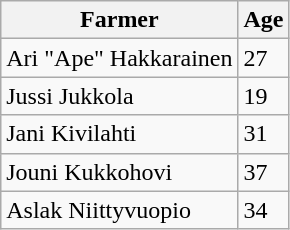<table class="wikitable">
<tr>
<th>Farmer</th>
<th>Age</th>
</tr>
<tr>
<td>Ari "Ape" Hakkarainen</td>
<td>27</td>
</tr>
<tr>
<td>Jussi Jukkola</td>
<td>19</td>
</tr>
<tr>
<td>Jani Kivilahti</td>
<td>31</td>
</tr>
<tr>
<td>Jouni Kukkohovi</td>
<td>37</td>
</tr>
<tr>
<td>Aslak Niittyvuopio</td>
<td>34</td>
</tr>
</table>
